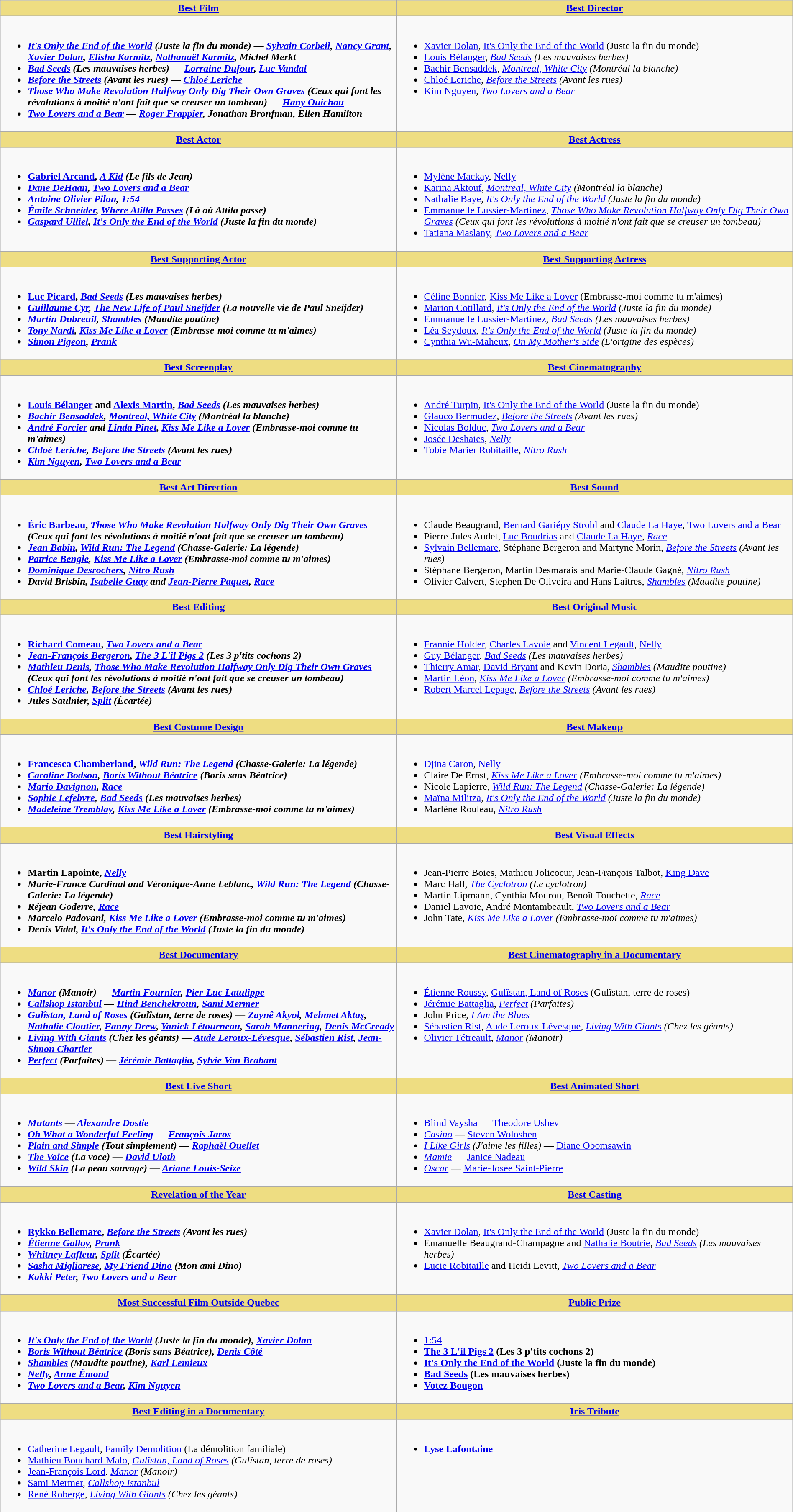<table class=wikitable width="100%">
<tr>
<th style="background:#EEDD82; width:50%"><a href='#'>Best Film</a></th>
<th style="background:#EEDD82; width:50%"><a href='#'>Best Director</a></th>
</tr>
<tr>
<td valign="top"><br><ul><li> <strong><em><a href='#'>It's Only the End of the World</a> (Juste la fin du monde)<em> — <a href='#'>Sylvain Corbeil</a>, <a href='#'>Nancy Grant</a>, <a href='#'>Xavier Dolan</a>, <a href='#'>Elisha Karmitz</a>, <a href='#'>Nathanaël Karmitz</a>, Michel Merkt<strong></li><li></em><a href='#'>Bad Seeds</a> (Les mauvaises herbes)<em> — <a href='#'>Lorraine Dufour</a>, <a href='#'>Luc Vandal</a></li><li></em><a href='#'>Before the Streets</a> (Avant les rues)<em> — <a href='#'>Chloé Leriche</a></li><li></em><a href='#'>Those Who Make Revolution Halfway Only Dig Their Own Graves</a> (Ceux qui font les révolutions à moitié n'ont fait que se creuser un tombeau)<em> — <a href='#'>Hany Ouichou</a></li><li></em><a href='#'>Two Lovers and a Bear</a><em> — <a href='#'>Roger Frappier</a>, Jonathan Bronfman, Ellen Hamilton</li></ul></td>
<td valign="top"><br><ul><li> </strong><a href='#'>Xavier Dolan</a>, </em><a href='#'>It's Only the End of the World</a> (Juste la fin du monde)</em></strong></li><li><a href='#'>Louis Bélanger</a>, <em><a href='#'>Bad Seeds</a> (Les mauvaises herbes)</em></li><li><a href='#'>Bachir Bensaddek</a>, <em><a href='#'>Montreal, White City</a> (Montréal la blanche)</em></li><li><a href='#'>Chloé Leriche</a>, <em><a href='#'>Before the Streets</a> (Avant les rues)</em></li><li><a href='#'>Kim Nguyen</a>, <em><a href='#'>Two Lovers and a Bear</a></em></li></ul></td>
</tr>
<tr>
<th style="background:#EEDD82; width:50%"><a href='#'>Best Actor</a></th>
<th style="background:#EEDD82; width:50%"><a href='#'>Best Actress</a></th>
</tr>
<tr>
<td valign="top"><br><ul><li> <strong><a href='#'>Gabriel Arcand</a>, <em><a href='#'>A Kid</a> (Le fils de Jean)<strong><em></li><li><a href='#'>Dane DeHaan</a>, </em><a href='#'>Two Lovers and a Bear</a><em></li><li><a href='#'>Antoine Olivier Pilon</a>, </em><a href='#'>1:54</a><em></li><li><a href='#'>Émile Schneider</a>, </em><a href='#'>Where Atilla Passes</a> (Là où Attila passe)<em></li><li><a href='#'>Gaspard Ulliel</a>, </em><a href='#'>It's Only the End of the World</a> (Juste la fin du monde)<em></li></ul></td>
<td valign="top"><br><ul><li> </strong><a href='#'>Mylène Mackay</a>, </em><a href='#'>Nelly</a></em></strong></li><li><a href='#'>Karina Aktouf</a>, <em><a href='#'>Montreal, White City</a> (Montréal la blanche)</em></li><li><a href='#'>Nathalie Baye</a>, <em><a href='#'>It's Only the End of the World</a> (Juste la fin du monde)</em></li><li><a href='#'>Emmanuelle Lussier-Martinez</a>, <em><a href='#'>Those Who Make Revolution Halfway Only Dig Their Own Graves</a> (Ceux qui font les révolutions à moitié n'ont fait que se creuser un tombeau)</em></li><li><a href='#'>Tatiana Maslany</a>, <em><a href='#'>Two Lovers and a Bear</a></em></li></ul></td>
</tr>
<tr>
<th style="background:#EEDD82; width:50%"><a href='#'>Best Supporting Actor</a></th>
<th style="background:#EEDD82; width:50%"><a href='#'>Best Supporting Actress</a></th>
</tr>
<tr>
<td valign="top"><br><ul><li> <strong><a href='#'>Luc Picard</a>, <em><a href='#'>Bad Seeds</a> (Les mauvaises herbes)<strong><em></li><li><a href='#'>Guillaume Cyr</a>, </em><a href='#'>The New Life of Paul Sneijder</a> (La nouvelle vie de Paul Sneijder)<em></li><li><a href='#'>Martin Dubreuil</a>, </em><a href='#'>Shambles</a> (Maudite poutine)<em></li><li><a href='#'>Tony Nardi</a>, </em><a href='#'>Kiss Me Like a Lover</a> (Embrasse-moi comme tu m'aimes)<em></li><li><a href='#'>Simon Pigeon</a>, </em><a href='#'>Prank</a><em></li></ul></td>
<td valign="top"><br><ul><li> </strong><a href='#'>Céline Bonnier</a>, </em><a href='#'>Kiss Me Like a Lover</a> (Embrasse-moi comme tu m'aimes)</em></strong></li><li><a href='#'>Marion Cotillard</a>, <em><a href='#'>It's Only the End of the World</a> (Juste la fin du monde)</em></li><li><a href='#'>Emmanuelle Lussier-Martinez</a>, <em><a href='#'>Bad Seeds</a> (Les mauvaises herbes)</em></li><li><a href='#'>Léa Seydoux</a>, <em><a href='#'>It's Only the End of the World</a> (Juste la fin du monde)</em></li><li><a href='#'>Cynthia Wu-Maheux</a>, <em><a href='#'>On My Mother's Side</a> (L'origine des espèces)</em></li></ul></td>
</tr>
<tr>
<th style="background:#EEDD82; width:50%"><a href='#'>Best Screenplay</a></th>
<th style="background:#EEDD82; width:50%"><a href='#'>Best Cinematography</a></th>
</tr>
<tr>
<td valign="top"><br><ul><li> <strong><a href='#'>Louis Bélanger</a> and <a href='#'>Alexis Martin</a>, <em><a href='#'>Bad Seeds</a> (Les mauvaises herbes)<strong><em></li><li><a href='#'>Bachir Bensaddek</a>, </em><a href='#'>Montreal, White City</a> (Montréal la blanche)<em></li><li><a href='#'>André Forcier</a> and <a href='#'>Linda Pinet</a>, </em><a href='#'>Kiss Me Like a Lover</a> (Embrasse-moi comme tu m'aimes)<em></li><li><a href='#'>Chloé Leriche</a>, </em><a href='#'>Before the Streets</a> (Avant les rues)<em></li><li><a href='#'>Kim Nguyen</a>, </em><a href='#'>Two Lovers and a Bear</a><em></li></ul></td>
<td valign="top"><br><ul><li> </strong><a href='#'>André Turpin</a>, </em><a href='#'>It's Only the End of the World</a> (Juste la fin du monde)</em></strong></li><li><a href='#'>Glauco Bermudez</a>, <em><a href='#'>Before the Streets</a> (Avant les rues)</em></li><li><a href='#'>Nicolas Bolduc</a>, <em><a href='#'>Two Lovers and a Bear</a></em></li><li><a href='#'>Josée Deshaies</a>, <em><a href='#'>Nelly</a></em></li><li><a href='#'>Tobie Marier Robitaille</a>, <em><a href='#'>Nitro Rush</a></em></li></ul></td>
</tr>
<tr>
<th style="background:#EEDD82; width:50%"><a href='#'>Best Art Direction</a></th>
<th style="background:#EEDD82; width:50%"><a href='#'>Best Sound</a></th>
</tr>
<tr>
<td valign="top"><br><ul><li> <strong><a href='#'>Éric Barbeau</a>, <em><a href='#'>Those Who Make Revolution Halfway Only Dig Their Own Graves</a> (Ceux qui font les révolutions à moitié n'ont fait que se creuser un tombeau)<strong><em></li><li><a href='#'>Jean Babin</a>, </em><a href='#'>Wild Run: The Legend</a> (Chasse-Galerie: La légende)<em></li><li><a href='#'>Patrice Bengle</a>, </em><a href='#'>Kiss Me Like a Lover</a> (Embrasse-moi comme tu m'aimes)<em></li><li><a href='#'>Dominique Desrochers</a>, </em><a href='#'>Nitro Rush</a><em></li><li>David Brisbin, <a href='#'>Isabelle Guay</a> and <a href='#'>Jean-Pierre Paquet</a>, </em><a href='#'>Race</a><em></li></ul></td>
<td valign="top"><br><ul><li> </strong>Claude Beaugrand, <a href='#'>Bernard Gariépy Strobl</a> and <a href='#'>Claude La Haye</a>, </em><a href='#'>Two Lovers and a Bear</a></em></strong></li><li>Pierre-Jules Audet, <a href='#'>Luc Boudrias</a> and <a href='#'>Claude La Haye</a>, <em><a href='#'>Race</a></em></li><li><a href='#'>Sylvain Bellemare</a>, Stéphane Bergeron and Martyne Morin, <em><a href='#'>Before the Streets</a> (Avant les rues)</em></li><li>Stéphane Bergeron, Martin Desmarais and Marie-Claude Gagné, <em><a href='#'>Nitro Rush</a></em></li><li>Olivier Calvert, Stephen De Oliveira and Hans Laitres, <em><a href='#'>Shambles</a> (Maudite poutine)</em></li></ul></td>
</tr>
<tr>
<th style="background:#EEDD82; width:50%"><a href='#'>Best Editing</a></th>
<th style="background:#EEDD82; width:50%"><a href='#'>Best Original Music</a></th>
</tr>
<tr>
<td valign="top"><br><ul><li> <strong><a href='#'>Richard Comeau</a>, <em><a href='#'>Two Lovers and a Bear</a><strong><em></li><li><a href='#'>Jean-François Bergeron</a>, </em><a href='#'>The 3 L'il Pigs 2</a> (Les 3 p'tits cochons 2)<em></li><li><a href='#'>Mathieu Denis</a>, </em><a href='#'>Those Who Make Revolution Halfway Only Dig Their Own Graves</a> (Ceux qui font les révolutions à moitié n'ont fait que se creuser un tombeau)<em></li><li><a href='#'>Chloé Leriche</a>, </em><a href='#'>Before the Streets</a> (Avant les rues)<em></li><li>Jules Saulnier, </em><a href='#'>Split</a> (Écartée)<em></li></ul></td>
<td valign="top"><br><ul><li> </strong><a href='#'>Frannie Holder</a>, <a href='#'>Charles Lavoie</a> and <a href='#'>Vincent Legault</a>, </em><a href='#'>Nelly</a></em></strong></li><li><a href='#'>Guy Bélanger</a>, <em><a href='#'>Bad Seeds</a> (Les mauvaises herbes)</em></li><li><a href='#'>Thierry Amar</a>, <a href='#'>David Bryant</a> and Kevin Doria, <em><a href='#'>Shambles</a> (Maudite poutine)</em></li><li><a href='#'>Martin Léon</a>, <em><a href='#'>Kiss Me Like a Lover</a> (Embrasse-moi comme tu m'aimes)</em></li><li><a href='#'>Robert Marcel Lepage</a>, <em><a href='#'>Before the Streets</a> (Avant les rues)</em></li></ul></td>
</tr>
<tr>
<th style="background:#EEDD82; width:50%"><a href='#'>Best Costume Design</a></th>
<th style="background:#EEDD82; width:50%"><a href='#'>Best Makeup</a></th>
</tr>
<tr>
<td valign="top"><br><ul><li> <strong><a href='#'>Francesca Chamberland</a>, <em><a href='#'>Wild Run: The Legend</a> (Chasse-Galerie: La légende)<strong><em></li><li><a href='#'>Caroline Bodson</a>, </em><a href='#'>Boris Without Béatrice</a> (Boris sans Béatrice)<em></li><li><a href='#'>Mario Davignon</a>, </em><a href='#'>Race</a><em></li><li><a href='#'>Sophie Lefebvre</a>, </em><a href='#'>Bad Seeds</a> (Les mauvaises herbes)<em></li><li><a href='#'>Madeleine Tremblay</a>, </em><a href='#'>Kiss Me Like a Lover</a> (Embrasse-moi comme tu m'aimes)<em></li></ul></td>
<td valign="top"><br><ul><li> </strong><a href='#'>Djina Caron</a>, </em><a href='#'>Nelly</a></em></strong></li><li>Claire De Ernst, <em><a href='#'>Kiss Me Like a Lover</a> (Embrasse-moi comme tu m'aimes)</em></li><li>Nicole Lapierre, <em><a href='#'>Wild Run: The Legend</a> (Chasse-Galerie: La légende)</em></li><li><a href='#'>Maïna Militza</a>, <em><a href='#'>It's Only the End of the World</a> (Juste la fin du monde)</em></li><li>Marlène Rouleau, <em><a href='#'>Nitro Rush</a></em></li></ul></td>
</tr>
<tr>
<th style="background:#EEDD82; width:50%"><a href='#'>Best Hairstyling</a></th>
<th style="background:#EEDD82; width:50%"><a href='#'>Best Visual Effects</a></th>
</tr>
<tr>
<td valign="top"><br><ul><li> <strong>Martin Lapointe, <em><a href='#'>Nelly</a><strong><em></li><li>Marie-France Cardinal and Véronique-Anne Leblanc, </em><a href='#'>Wild Run: The Legend</a> (Chasse-Galerie: La légende)<em></li><li>Réjean Goderre, </em><a href='#'>Race</a><em></li><li>Marcelo Padovani, </em><a href='#'>Kiss Me Like a Lover</a> (Embrasse-moi comme tu m'aimes)<em></li><li>Denis Vidal, </em><a href='#'>It's Only the End of the World</a> (Juste la fin du monde)<em></li></ul></td>
<td valign="top"><br><ul><li> </strong>Jean-Pierre Boies, Mathieu Jolicoeur, Jean-François Talbot, </em><a href='#'>King Dave</a></em></strong></li><li>Marc Hall, <em><a href='#'>The Cyclotron</a> (Le cyclotron)</em></li><li>Martin Lipmann, Cynthia Mourou, Benoît Touchette, <em><a href='#'>Race</a></em></li><li>Daniel Lavoie, André Montambeault, <em><a href='#'>Two Lovers and a Bear</a></em></li><li>John Tate, <em><a href='#'>Kiss Me Like a Lover</a> (Embrasse-moi comme tu m'aimes)</em></li></ul></td>
</tr>
<tr>
<th style="background:#EEDD82; width:50%"><a href='#'>Best Documentary</a></th>
<th style="background:#EEDD82; width:50%"><a href='#'>Best Cinematography in a Documentary</a></th>
</tr>
<tr>
<td valign="top"><br><ul><li> <strong><em><a href='#'>Manor</a> (Manoir)<em> — <a href='#'>Martin Fournier</a>, <a href='#'>Pier-Luc Latulippe</a><strong></li><li></em><a href='#'>Callshop Istanbul</a><em> — <a href='#'>Hind Benchekroun</a>, <a href='#'>Sami Mermer</a></li><li></em><a href='#'>Gulîstan, Land of Roses</a> (Gulîstan, terre de roses)<em> — <a href='#'>Zaynê Akyol</a>, <a href='#'>Mehmet Aktaş</a>, <a href='#'>Nathalie Cloutier</a>, <a href='#'>Fanny Drew</a>, <a href='#'>Yanick Létourneau</a>, <a href='#'>Sarah Mannering</a>, <a href='#'>Denis McCready</a></li><li></em><a href='#'>Living With Giants</a> (Chez les géants)<em> — <a href='#'>Aude Leroux-Lévesque</a>, <a href='#'>Sébastien Rist</a>, <a href='#'>Jean-Simon Chartier</a></li><li></em><a href='#'>Perfect</a> (Parfaites)<em> — <a href='#'>Jérémie Battaglia</a>, <a href='#'>Sylvie Van Brabant</a></li></ul></td>
<td valign="top"><br><ul><li> </strong><a href='#'>Étienne Roussy</a>, </em><a href='#'>Gulîstan, Land of Roses</a> (Gulîstan, terre de roses)</em></strong></li><li><a href='#'>Jérémie Battaglia</a>, <em><a href='#'>Perfect</a> (Parfaites)</em></li><li>John Price, <em><a href='#'>I Am the Blues</a></em></li><li><a href='#'>Sébastien Rist</a>, <a href='#'>Aude Leroux-Lévesque</a>, <em><a href='#'>Living With Giants</a> (Chez les géants)</em></li><li><a href='#'>Olivier Tétreault</a>, <em><a href='#'>Manor</a> (Manoir)</em></li></ul></td>
</tr>
<tr>
<th style="background:#EEDD82; width:50%"><a href='#'>Best Live Short</a></th>
<th style="background:#EEDD82; width:50%"><a href='#'>Best Animated Short</a></th>
</tr>
<tr>
<td valign="top"><br><ul><li> <strong><em><a href='#'>Mutants</a><em> — <a href='#'>Alexandre Dostie</a><strong></li><li></em><a href='#'>Oh What a Wonderful Feeling</a><em> — <a href='#'>François Jaros</a></li><li></em><a href='#'>Plain and Simple</a> (Tout simplement)<em> — <a href='#'>Raphaël Ouellet</a></li><li></em><a href='#'>The Voice</a> (La voce)<em> — <a href='#'>David Uloth</a></li><li></em><a href='#'>Wild Skin</a> (La peau sauvage)<em> — <a href='#'>Ariane Louis-Seize</a></li></ul></td>
<td valign="top"><br><ul><li> </em></strong><a href='#'>Blind Vaysha</a></em> — <a href='#'>Theodore Ushev</a></strong></li><li><em><a href='#'>Casino</a></em> — <a href='#'>Steven Woloshen</a></li><li><em><a href='#'>I Like Girls</a> (J'aime les filles)</em> — <a href='#'>Diane Obomsawin</a></li><li><em><a href='#'>Mamie</a></em> — <a href='#'>Janice Nadeau</a></li><li><em><a href='#'>Oscar</a></em> — <a href='#'>Marie-Josée Saint-Pierre</a></li></ul></td>
</tr>
<tr>
<th style="background:#EEDD82; width:50%"><a href='#'>Revelation of the Year</a></th>
<th style="background:#EEDD82; width:50%"><a href='#'>Best Casting</a></th>
</tr>
<tr>
<td valign="top"><br><ul><li> <strong><a href='#'>Rykko Bellemare</a>, <em><a href='#'>Before the Streets</a> (Avant les rues)<strong><em></li><li><a href='#'>Étienne Galloy</a>, </em><a href='#'>Prank</a><em></li><li><a href='#'>Whitney Lafleur</a>, </em><a href='#'>Split</a> (Écartée)<em></li><li><a href='#'>Sasha Migliarese</a>, </em><a href='#'>My Friend Dino</a> (Mon ami Dino)<em></li><li><a href='#'>Kakki Peter</a>, </em><a href='#'>Two Lovers and a Bear</a><em></li></ul></td>
<td valign="top"><br><ul><li> </strong><a href='#'>Xavier Dolan</a>, </em><a href='#'>It's Only the End of the World</a> (Juste la fin du monde)</em></strong></li><li>Emanuelle Beaugrand-Champagne and <a href='#'>Nathalie Boutrie</a>, <em><a href='#'>Bad Seeds</a> (Les mauvaises herbes)</em></li><li><a href='#'>Lucie Robitaille</a> and Heidi Levitt, <em><a href='#'>Two Lovers and a Bear</a></em></li></ul></td>
</tr>
<tr>
<th style="background:#EEDD82; width:50%"><a href='#'>Most Successful Film Outside Quebec</a></th>
<th style="background:#EEDD82; width:50%"><a href='#'>Public Prize</a></th>
</tr>
<tr>
<td valign="top"><br><ul><li> <strong><em><a href='#'>It's Only the End of the World</a> (Juste la fin du monde)<em>, <a href='#'>Xavier Dolan</a><strong></li><li></em><a href='#'>Boris Without Béatrice</a> (Boris sans Béatrice)<em>, <a href='#'>Denis Côté</a></li><li></em><a href='#'>Shambles</a> (Maudite poutine)<em>, <a href='#'>Karl Lemieux</a></li><li></em><a href='#'>Nelly</a><em>, <a href='#'>Anne Émond</a></li><li></em><a href='#'>Two Lovers and a Bear</a><em>, <a href='#'>Kim Nguyen</a></li></ul></td>
<td valign="top"><br><ul><li> </em></strong><a href='#'>1:54</a><strong><em></li><li></em><a href='#'>The 3 L'il Pigs 2</a> (Les 3 p'tits cochons 2)<em></li><li></em><a href='#'>It's Only the End of the World</a> (Juste la fin du monde)<em></li><li></em><a href='#'>Bad Seeds</a> (Les mauvaises herbes)<em></li><li></em><a href='#'>Votez Bougon</a><em></li></ul></td>
</tr>
<tr>
</tr>
<tr>
<th style="background:#EEDD82; width:50%"><a href='#'>Best Editing in a Documentary</a></th>
<th style="background:#EEDD82; width:50%"><a href='#'>Iris Tribute</a></th>
</tr>
<tr>
<td valign="top"><br><ul><li> </strong><a href='#'>Catherine Legault</a>, </em><a href='#'>Family Demolition</a> (La démolition familiale)</em></strong></li><li><a href='#'>Mathieu Bouchard-Malo</a>, <em><a href='#'>Gulîstan, Land of Roses</a> (Gulîstan, terre de roses)</em></li><li><a href='#'>Jean-François Lord</a>, <em><a href='#'>Manor</a> (Manoir)</em></li><li><a href='#'>Sami Mermer</a>, <em><a href='#'>Callshop Istanbul</a></em></li><li><a href='#'>René Roberge</a>, <em><a href='#'>Living With Giants</a> (Chez les géants)</em></li></ul></td>
<td valign="top"><br><ul><li> <strong><a href='#'>Lyse Lafontaine</a></strong></li></ul></td>
</tr>
<tr>
</tr>
</table>
